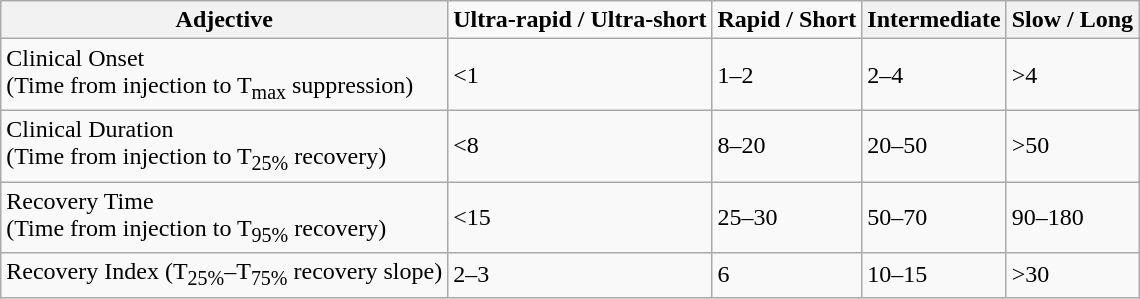<table class="wikitable">
<tr>
<th>Adjective</th>
<td><strong>Ultra-rapid / Ultra-short</strong></td>
<td><strong>Rapid / Short</strong></td>
<th>Intermediate</th>
<th>Slow / Long</th>
</tr>
<tr>
<td>Clinical Onset <br>(Time from injection to T<sub>max</sub> suppression)</td>
<td><1</td>
<td>1–2</td>
<td>2–4</td>
<td>>4</td>
</tr>
<tr>
<td>Clinical Duration <br>(Time from injection to T<sub>25%</sub> recovery)</td>
<td><8</td>
<td>8–20</td>
<td>20–50</td>
<td>>50</td>
</tr>
<tr>
<td>Recovery Time <br> (Time from injection to T<sub>95%</sub> recovery)</td>
<td><15</td>
<td>25–30</td>
<td>50–70</td>
<td>90–180</td>
</tr>
<tr>
<td>Recovery Index (T<sub>25%</sub>–T<sub>75%</sub> recovery slope)</td>
<td>2–3</td>
<td>6</td>
<td>10–15</td>
<td>>30</td>
</tr>
</table>
